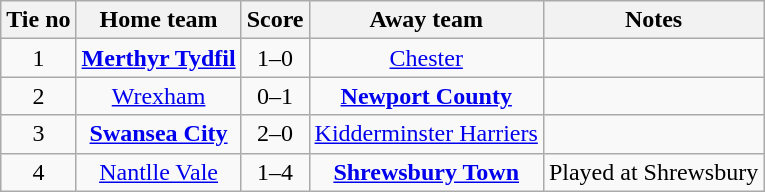<table class="wikitable" style="text-align: center">
<tr>
<th>Tie no</th>
<th>Home team</th>
<th>Score</th>
<th>Away team</th>
<th>Notes</th>
</tr>
<tr>
<td>1</td>
<td><strong><a href='#'>Merthyr Tydfil</a></strong></td>
<td>1–0</td>
<td><a href='#'>Chester</a></td>
<td></td>
</tr>
<tr>
<td>2</td>
<td><a href='#'>Wrexham</a></td>
<td>0–1</td>
<td><strong><a href='#'>Newport County</a></strong></td>
<td></td>
</tr>
<tr>
<td>3</td>
<td><strong><a href='#'>Swansea City</a></strong></td>
<td>2–0</td>
<td><a href='#'>Kidderminster Harriers</a></td>
<td></td>
</tr>
<tr>
<td>4</td>
<td><a href='#'>Nantlle Vale</a></td>
<td>1–4</td>
<td><strong><a href='#'>Shrewsbury Town</a></strong></td>
<td align="left">Played at Shrewsbury</td>
</tr>
</table>
